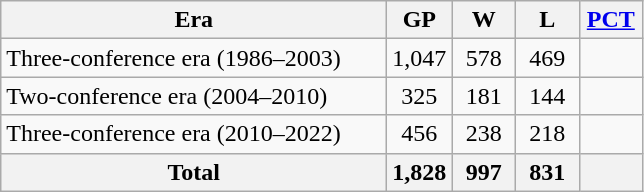<table class=wikitable style="text-align:center;">
<tr>
<th width=250px>Era</th>
<th width=35px>GP</th>
<th width=35px>W</th>
<th width=35px>L</th>
<th width=35px><a href='#'>PCT</a></th>
</tr>
<tr>
<td align=left>Three-conference era (1986–2003)</td>
<td>1,047</td>
<td>578</td>
<td>469</td>
<td></td>
</tr>
<tr>
<td align=left>Two-conference era (2004–2010)</td>
<td>325</td>
<td>181</td>
<td>144</td>
<td></td>
</tr>
<tr>
<td align=left>Three-conference era (2010–2022)</td>
<td>456</td>
<td>238</td>
<td>218</td>
<td></td>
</tr>
<tr>
<th>Total</th>
<th>1,828</th>
<th>997</th>
<th>831</th>
<th></th>
</tr>
</table>
